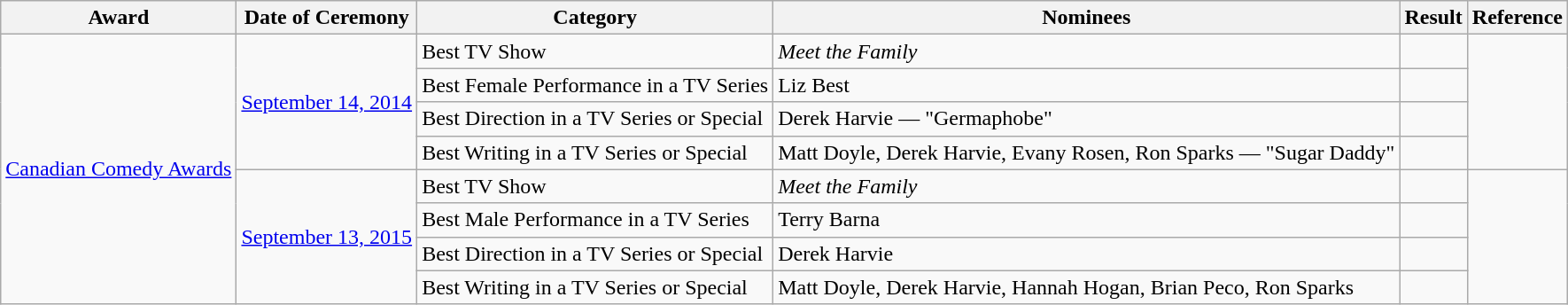<table class="wikitable">
<tr>
<th>Award</th>
<th>Date of Ceremony</th>
<th>Category</th>
<th>Nominees</th>
<th>Result</th>
<th>Reference</th>
</tr>
<tr>
<td rowspan="8"><a href='#'>Canadian Comedy Awards</a></td>
<td rowspan="4"><a href='#'>September 14, 2014</a></td>
<td>Best TV Show</td>
<td><em>Meet the Family</em></td>
<td></td>
<td rowspan=4></td>
</tr>
<tr>
<td>Best Female Performance in a TV Series</td>
<td>Liz Best</td>
<td></td>
</tr>
<tr>
<td>Best Direction in a TV Series or Special</td>
<td>Derek Harvie — "Germaphobe"</td>
<td></td>
</tr>
<tr>
<td>Best Writing in a TV Series or Special</td>
<td>Matt Doyle, Derek Harvie, Evany Rosen, Ron Sparks — "Sugar Daddy"</td>
<td></td>
</tr>
<tr>
<td rowspan="4"><a href='#'>September 13, 2015</a></td>
<td>Best TV Show</td>
<td><em>Meet the Family</em></td>
<td></td>
<td rowspan=4></td>
</tr>
<tr>
<td>Best Male Performance in a TV Series</td>
<td>Terry Barna</td>
<td></td>
</tr>
<tr>
<td>Best Direction in a TV Series or Special</td>
<td>Derek Harvie</td>
<td></td>
</tr>
<tr>
<td>Best Writing in a TV Series or Special</td>
<td>Matt Doyle, Derek Harvie, Hannah Hogan, Brian Peco, Ron Sparks</td>
<td></td>
</tr>
</table>
